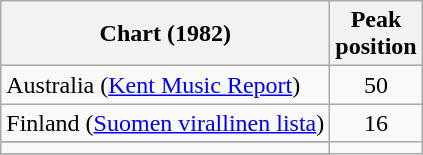<table class="wikitable sortable">
<tr>
<th>Chart (1982)</th>
<th>Peak<br>position</th>
</tr>
<tr>
<td>Australia (<a href='#'>Kent Music Report</a>)</td>
<td style="text-align:center;">50</td>
</tr>
<tr>
<td>Finland (<a href='#'>Suomen virallinen lista</a>)</td>
<td style="text-align:center;">16</td>
</tr>
<tr>
</tr>
<tr>
</tr>
<tr>
<td></td>
</tr>
<tr>
</tr>
<tr>
</tr>
<tr>
</tr>
<tr>
</tr>
<tr>
</tr>
<tr>
</tr>
<tr>
</tr>
</table>
